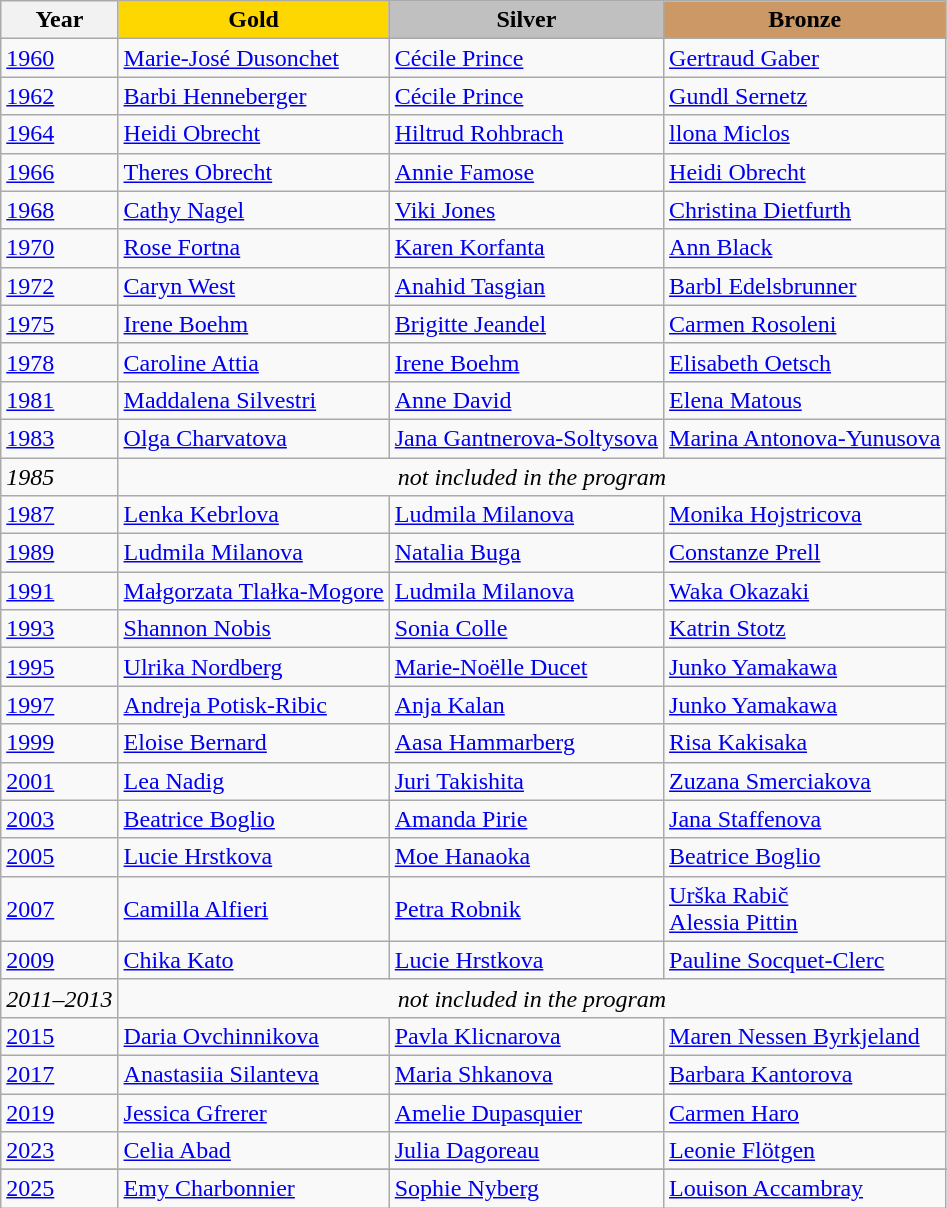<table class="wikitable">
<tr>
<th>Year</th>
<td align=center bgcolor=gold><strong>Gold</strong></td>
<td align=center bgcolor=silver><strong>Silver</strong></td>
<td align=center bgcolor=cc9966><strong>Bronze</strong></td>
</tr>
<tr>
<td><a href='#'>1960</a></td>
<td> <a href='#'>Marie-José Dusonchet</a></td>
<td> <a href='#'>Cécile Prince</a></td>
<td> <a href='#'>Gertraud Gaber</a></td>
</tr>
<tr>
<td><a href='#'>1962</a></td>
<td> <a href='#'>Barbi Henneberger</a></td>
<td> <a href='#'>Cécile Prince</a></td>
<td> <a href='#'>Gundl Sernetz</a></td>
</tr>
<tr>
<td><a href='#'>1964</a></td>
<td> <a href='#'>Heidi Obrecht</a></td>
<td> <a href='#'>Hiltrud Rohbrach</a></td>
<td> <a href='#'>llona Miclos</a></td>
</tr>
<tr>
<td><a href='#'>1966</a></td>
<td> <a href='#'>Theres Obrecht</a></td>
<td> <a href='#'>Annie Famose</a></td>
<td> <a href='#'>Heidi Obrecht</a></td>
</tr>
<tr>
<td><a href='#'>1968</a></td>
<td> <a href='#'>Cathy Nagel</a></td>
<td> <a href='#'>Viki Jones</a></td>
<td> <a href='#'>Christina Dietfurth</a></td>
</tr>
<tr>
<td><a href='#'>1970</a></td>
<td> <a href='#'>Rose Fortna</a></td>
<td> <a href='#'>Karen Korfanta</a></td>
<td> <a href='#'>Ann Black</a></td>
</tr>
<tr>
<td><a href='#'>1972</a></td>
<td> <a href='#'>Caryn West</a></td>
<td> <a href='#'>Anahid Tasgian</a></td>
<td> <a href='#'>Barbl Edelsbrunner</a></td>
</tr>
<tr>
<td><a href='#'>1975</a></td>
<td> <a href='#'>Irene Boehm</a></td>
<td> <a href='#'>Brigitte Jeandel</a></td>
<td> <a href='#'>Carmen Rosoleni</a></td>
</tr>
<tr>
<td><a href='#'>1978</a></td>
<td> <a href='#'>Caroline Attia</a></td>
<td> <a href='#'>Irene Boehm</a></td>
<td> <a href='#'>Elisabeth Oetsch</a></td>
</tr>
<tr>
<td><a href='#'>1981</a></td>
<td> <a href='#'>Maddalena Silvestri</a></td>
<td> <a href='#'>Anne David</a></td>
<td> <a href='#'>Elena Matous</a></td>
</tr>
<tr>
<td><a href='#'>1983</a></td>
<td> <a href='#'>Olga Charvatova</a></td>
<td> <a href='#'>Jana Gantnerova-Soltysova</a></td>
<td> <a href='#'>Marina Antonova-Yunusova</a></td>
</tr>
<tr>
<td><em>1985</em></td>
<td colspan=3 align=center><em>not included in the program</em></td>
</tr>
<tr>
<td><a href='#'>1987</a></td>
<td> <a href='#'>Lenka Kebrlova</a></td>
<td> <a href='#'>Ludmila Milanova</a></td>
<td> <a href='#'>Monika Hojstricova</a></td>
</tr>
<tr>
<td><a href='#'>1989</a></td>
<td> <a href='#'>Ludmila Milanova</a></td>
<td> <a href='#'>Natalia Buga</a></td>
<td> <a href='#'>Constanze Prell</a></td>
</tr>
<tr>
<td><a href='#'>1991</a></td>
<td> <a href='#'>Małgorzata Tlałka-Mogore</a></td>
<td> <a href='#'>Ludmila Milanova</a></td>
<td> <a href='#'>Waka Okazaki</a></td>
</tr>
<tr>
<td><a href='#'>1993</a></td>
<td> <a href='#'>Shannon Nobis</a></td>
<td> <a href='#'>Sonia Colle</a></td>
<td> <a href='#'>Katrin Stotz</a></td>
</tr>
<tr>
<td><a href='#'>1995</a></td>
<td> <a href='#'>Ulrika Nordberg</a></td>
<td> <a href='#'>Marie-Noëlle Ducet</a></td>
<td> <a href='#'>Junko Yamakawa</a></td>
</tr>
<tr>
<td><a href='#'>1997</a></td>
<td> <a href='#'>Andreja Potisk-Ribic</a></td>
<td> <a href='#'>Anja Kalan</a></td>
<td> <a href='#'>Junko Yamakawa</a></td>
</tr>
<tr>
<td><a href='#'>1999</a></td>
<td> <a href='#'>Eloise Bernard</a></td>
<td> <a href='#'>Aasa Hammarberg</a></td>
<td> <a href='#'>Risa Kakisaka</a></td>
</tr>
<tr>
<td><a href='#'>2001</a></td>
<td> <a href='#'>Lea Nadig</a></td>
<td> <a href='#'>Juri Takishita</a></td>
<td> <a href='#'>Zuzana Smerciakova</a></td>
</tr>
<tr>
<td><a href='#'>2003</a></td>
<td> <a href='#'>Beatrice Boglio</a></td>
<td> <a href='#'>Amanda Pirie</a></td>
<td> <a href='#'>Jana Staffenova</a></td>
</tr>
<tr>
<td><a href='#'>2005</a></td>
<td> <a href='#'>Lucie Hrstkova</a></td>
<td> <a href='#'>Moe Hanaoka</a></td>
<td> <a href='#'>Beatrice Boglio</a></td>
</tr>
<tr>
<td><a href='#'>2007</a></td>
<td> <a href='#'>Camilla Alfieri</a></td>
<td> <a href='#'>Petra Robnik</a></td>
<td> <a href='#'>Urška Rabič</a><br> <a href='#'>Alessia Pittin</a></td>
</tr>
<tr>
<td><a href='#'>2009</a></td>
<td> <a href='#'>Chika Kato</a></td>
<td> <a href='#'>Lucie Hrstkova</a></td>
<td> <a href='#'>Pauline Socquet-Clerc</a></td>
</tr>
<tr>
<td><em>2011–2013</em></td>
<td colspan=3 align=center><em>not included in the program</em></td>
</tr>
<tr>
<td><a href='#'>2015</a></td>
<td> <a href='#'>Daria Ovchinnikova</a></td>
<td> <a href='#'>Pavla Klicnarova</a></td>
<td> <a href='#'>Maren Nessen Byrkjeland</a></td>
</tr>
<tr>
<td><a href='#'>2017</a></td>
<td> <a href='#'>Anastasiia Silanteva</a></td>
<td> <a href='#'>Maria Shkanova</a></td>
<td> <a href='#'>Barbara Kantorova</a></td>
</tr>
<tr>
<td><a href='#'>2019</a></td>
<td> <a href='#'>Jessica Gfrerer</a></td>
<td> <a href='#'>Amelie Dupasquier</a></td>
<td> <a href='#'>Carmen Haro</a></td>
</tr>
<tr>
<td><a href='#'>2023</a></td>
<td> <a href='#'>Celia Abad</a></td>
<td> <a href='#'>Julia Dagoreau</a></td>
<td> <a href='#'>Leonie Flötgen</a></td>
</tr>
<tr>
</tr>
<tr>
<td><a href='#'>2025</a></td>
<td> <a href='#'>Emy Charbonnier</a></td>
<td> <a href='#'>Sophie Nyberg</a></td>
<td> <a href='#'>Louison Accambray</a></td>
</tr>
</table>
